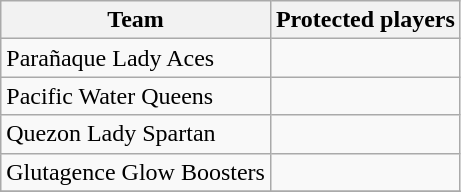<table class="wikitable sortable">
<tr>
<th>Team</th>
<th>Protected players</th>
</tr>
<tr>
<td>Parañaque Lady Aces</td>
<td></td>
</tr>
<tr>
<td>Pacific Water Queens</td>
<td></td>
</tr>
<tr>
<td>Quezon Lady Spartan</td>
<td></td>
</tr>
<tr>
<td>Glutagence Glow Boosters</td>
<td></td>
</tr>
<tr>
</tr>
</table>
